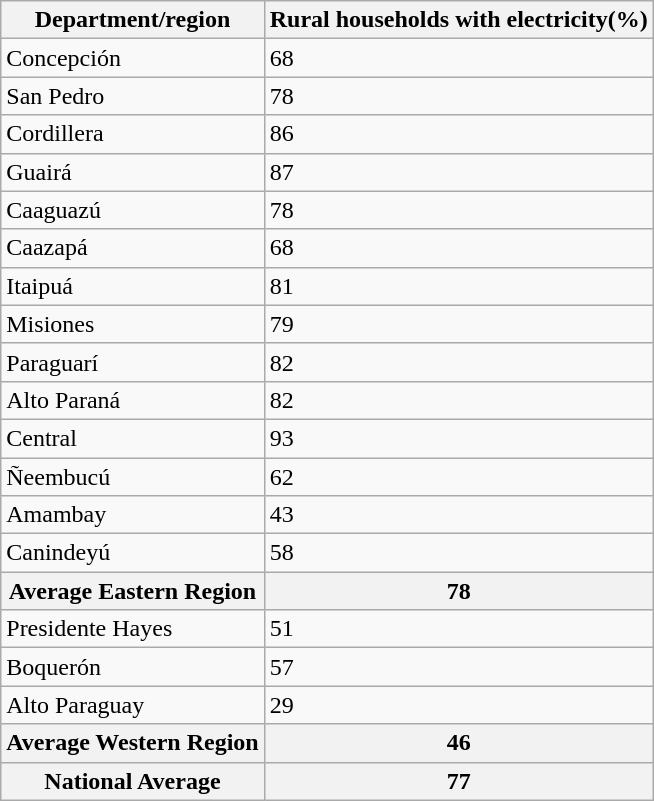<table class="wikitable">
<tr>
<th !style="text-align: center; background-color:#ffdead;">Department/region</th>
<th !style="text-align: center; background-color:#ffdead;">Rural households with electricity(%)</th>
</tr>
<tr>
<td>Concepción</td>
<td>68</td>
</tr>
<tr>
<td>San Pedro</td>
<td>78</td>
</tr>
<tr>
<td>Cordillera</td>
<td>86</td>
</tr>
<tr>
<td>Guairá</td>
<td>87</td>
</tr>
<tr>
<td>Caaguazú</td>
<td>78</td>
</tr>
<tr>
<td>Caazapá</td>
<td>68</td>
</tr>
<tr>
<td>Itaipuá</td>
<td>81</td>
</tr>
<tr>
<td>Misiones</td>
<td>79</td>
</tr>
<tr>
<td>Paraguarí</td>
<td>82</td>
</tr>
<tr>
<td>Alto Paraná</td>
<td>82</td>
</tr>
<tr>
<td>Central</td>
<td>93</td>
</tr>
<tr>
<td>Ñeembucú</td>
<td>62</td>
</tr>
<tr>
<td>Amambay</td>
<td>43</td>
</tr>
<tr>
<td>Canindeyú</td>
<td>58</td>
</tr>
<tr>
<th>Average Eastern Region</th>
<th>78</th>
</tr>
<tr>
<td>Presidente Hayes</td>
<td>51</td>
</tr>
<tr>
<td>Boquerón</td>
<td>57</td>
</tr>
<tr>
<td>Alto Paraguay</td>
<td>29</td>
</tr>
<tr>
<th>Average Western Region</th>
<th>46</th>
</tr>
<tr>
<th>National Average</th>
<th>77</th>
</tr>
</table>
